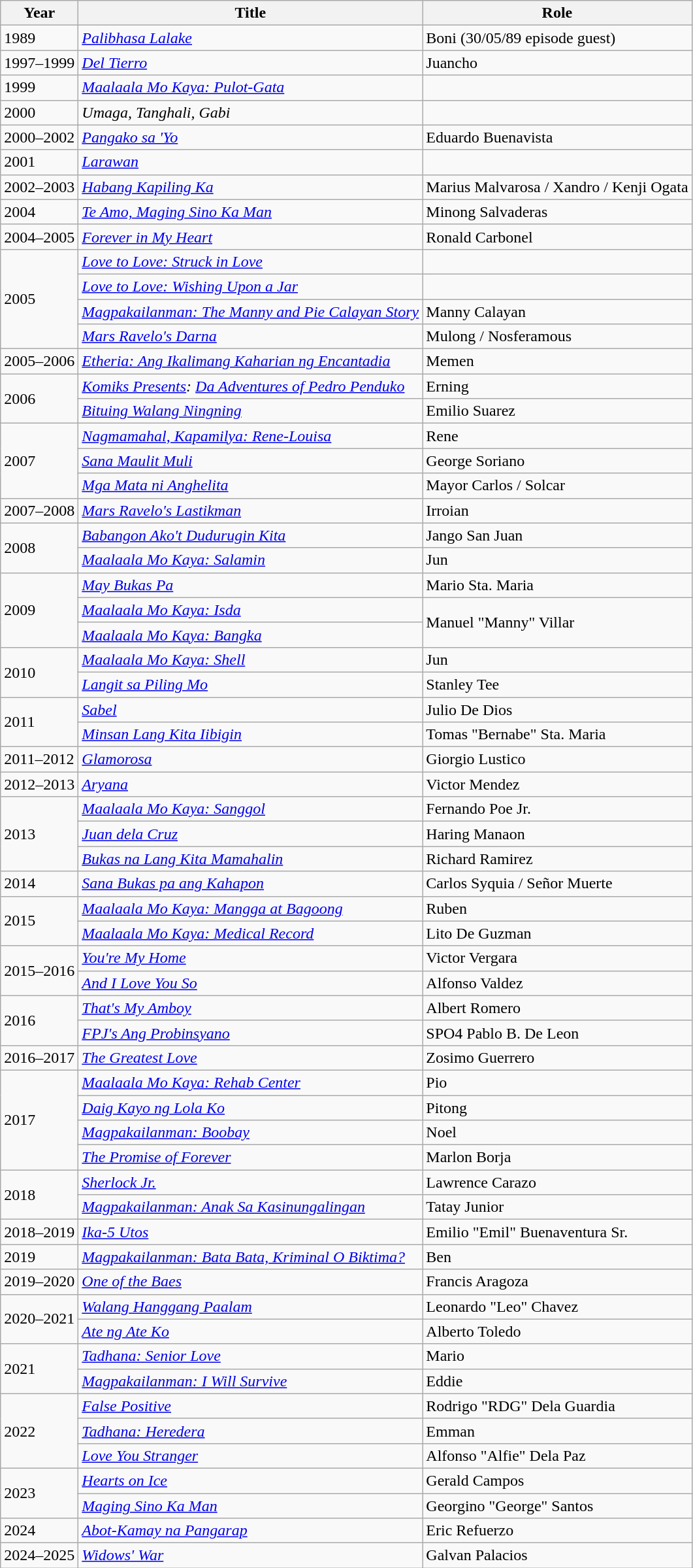<table class="wikitable">
<tr>
<th>Year</th>
<th>Title</th>
<th>Role</th>
</tr>
<tr>
<td>1989</td>
<td><em><a href='#'>Palibhasa Lalake</a></em></td>
<td>Boni (30/05/89 episode guest)</td>
</tr>
<tr>
<td>1997–1999</td>
<td><em><a href='#'>Del Tierro</a></em></td>
<td>Juancho</td>
</tr>
<tr>
<td>1999</td>
<td><em><a href='#'>Maalaala Mo Kaya: Pulot-Gata</a></em></td>
<td></td>
</tr>
<tr>
<td>2000</td>
<td><em>Umaga, Tanghali, Gabi</em></td>
<td></td>
</tr>
<tr>
<td>2000–2002</td>
<td><em><a href='#'>Pangako sa 'Yo</a></em></td>
<td>Eduardo Buenavista</td>
</tr>
<tr>
<td>2001</td>
<td><em><a href='#'>Larawan</a></em></td>
<td></td>
</tr>
<tr>
<td>2002–2003</td>
<td><em><a href='#'>Habang Kapiling Ka</a></em></td>
<td>Marius Malvarosa / Xandro / Kenji Ogata</td>
</tr>
<tr>
<td>2004</td>
<td><em><a href='#'>Te Amo, Maging Sino Ka Man</a></em></td>
<td>Minong Salvaderas</td>
</tr>
<tr>
<td>2004–2005</td>
<td><em><a href='#'>Forever in My Heart</a></em></td>
<td>Ronald Carbonel</td>
</tr>
<tr>
<td rowspan="4">2005</td>
<td><em><a href='#'>Love to Love: Struck in Love</a></em></td>
<td></td>
</tr>
<tr>
<td><em><a href='#'>Love to Love: Wishing Upon a Jar</a></em></td>
<td></td>
</tr>
<tr>
<td><em><a href='#'>Magpakailanman: The Manny and Pie Calayan Story</a></em></td>
<td>Manny Calayan</td>
</tr>
<tr>
<td><em><a href='#'>Mars Ravelo's Darna</a></em></td>
<td>Mulong / Nosferamous</td>
</tr>
<tr>
<td>2005–2006</td>
<td><em><a href='#'>Etheria: Ang Ikalimang Kaharian ng Encantadia</a></em></td>
<td>Memen</td>
</tr>
<tr>
<td rowspan="2">2006</td>
<td><em><a href='#'>Komiks Presents</a>: <a href='#'>Da Adventures of Pedro Penduko</a></em></td>
<td>Erning</td>
</tr>
<tr>
<td><em><a href='#'>Bituing Walang Ningning</a></em></td>
<td>Emilio Suarez</td>
</tr>
<tr>
<td rowspan="3">2007</td>
<td><em><a href='#'>Nagmamahal, Kapamilya: Rene-Louisa</a></em></td>
<td>Rene</td>
</tr>
<tr>
<td><em><a href='#'>Sana Maulit Muli</a></em></td>
<td>George Soriano</td>
</tr>
<tr>
<td><em><a href='#'>Mga Mata ni Anghelita</a></em></td>
<td>Mayor Carlos / Solcar</td>
</tr>
<tr>
<td>2007–2008</td>
<td><em><a href='#'>Mars Ravelo's Lastikman</a></em></td>
<td>Irroian</td>
</tr>
<tr>
<td rowspan="2">2008</td>
<td><em><a href='#'>Babangon Ako't Dudurugin Kita</a></em></td>
<td>Jango San Juan</td>
</tr>
<tr>
<td><em><a href='#'>Maalaala Mo Kaya: Salamin</a></em></td>
<td>Jun</td>
</tr>
<tr>
<td rowspan="3">2009</td>
<td><em><a href='#'>May Bukas Pa</a></em></td>
<td>Mario Sta. Maria</td>
</tr>
<tr>
<td><em><a href='#'>Maalaala Mo Kaya: Isda</a></em></td>
<td rowspan="2">Manuel "Manny" Villar</td>
</tr>
<tr>
<td><em><a href='#'>Maalaala Mo Kaya: Bangka</a></em></td>
</tr>
<tr>
<td rowspan="2">2010</td>
<td><em><a href='#'>Maalaala Mo Kaya: Shell</a></em></td>
<td>Jun</td>
</tr>
<tr>
<td><em><a href='#'>Langit sa Piling Mo</a></em></td>
<td>Stanley Tee</td>
</tr>
<tr>
<td rowspan="2">2011</td>
<td><em><a href='#'>Sabel</a></em></td>
<td>Julio De Dios</td>
</tr>
<tr>
<td><em><a href='#'>Minsan Lang Kita Iibigin</a></em></td>
<td>Tomas "Bernabe" Sta. Maria</td>
</tr>
<tr>
<td>2011–2012</td>
<td><em><a href='#'>Glamorosa</a></em></td>
<td>Giorgio Lustico</td>
</tr>
<tr>
<td>2012–2013</td>
<td><em><a href='#'>Aryana</a></em></td>
<td>Victor Mendez</td>
</tr>
<tr>
<td rowspan="3">2013</td>
<td><em><a href='#'>Maalaala Mo Kaya: Sanggol</a></em></td>
<td>Fernando Poe Jr.</td>
</tr>
<tr>
<td><em><a href='#'>Juan dela Cruz</a></em></td>
<td>Haring Manaon</td>
</tr>
<tr>
<td><em><a href='#'>Bukas na Lang Kita Mamahalin</a></em></td>
<td>Richard Ramirez</td>
</tr>
<tr>
<td>2014</td>
<td><em><a href='#'>Sana Bukas pa ang Kahapon</a></em></td>
<td>Carlos Syquia / Señor Muerte</td>
</tr>
<tr>
<td rowspan="2">2015</td>
<td><em><a href='#'>Maalaala Mo Kaya: Mangga at Bagoong</a></em></td>
<td>Ruben</td>
</tr>
<tr>
<td><em><a href='#'>Maalaala Mo Kaya: Medical Record</a></em></td>
<td>Lito De Guzman</td>
</tr>
<tr>
<td rowspan="2">2015–2016</td>
<td><em><a href='#'>You're My Home</a></em></td>
<td>Victor Vergara</td>
</tr>
<tr>
<td><em><a href='#'>And I Love You So</a></em></td>
<td>Alfonso Valdez</td>
</tr>
<tr>
<td rowspan="2">2016</td>
<td><em><a href='#'>That's My Amboy</a></em></td>
<td>Albert Romero</td>
</tr>
<tr>
<td><em><a href='#'>FPJ's Ang Probinsyano</a></em></td>
<td>SPO4 Pablo B. De Leon</td>
</tr>
<tr>
<td>2016–2017</td>
<td><em><a href='#'>The Greatest Love</a></em></td>
<td>Zosimo Guerrero</td>
</tr>
<tr>
<td rowspan="4">2017</td>
<td><em><a href='#'>Maalaala Mo Kaya: Rehab Center</a></em></td>
<td>Pio</td>
</tr>
<tr>
<td><em><a href='#'>Daig Kayo ng Lola Ko</a></em></td>
<td>Pitong</td>
</tr>
<tr>
<td><em><a href='#'> Magpakailanman: Boobay</a></em></td>
<td>Noel</td>
</tr>
<tr>
<td><em><a href='#'>The Promise of Forever</a></em></td>
<td>Marlon Borja</td>
</tr>
<tr>
<td rowspan="2">2018</td>
<td><em><a href='#'>Sherlock Jr.</a></em></td>
<td>Lawrence Carazo</td>
</tr>
<tr>
<td><em><a href='#'>Magpakailanman: Anak Sa Kasinungalingan</a></em></td>
<td>Tatay Junior</td>
</tr>
<tr>
<td>2018–2019</td>
<td><em><a href='#'>Ika-5 Utos</a></em></td>
<td>Emilio "Emil" Buenaventura Sr.</td>
</tr>
<tr>
<td>2019</td>
<td><em><a href='#'>Magpakailanman: Bata Bata, Kriminal O Biktima?</a></em></td>
<td>Ben</td>
</tr>
<tr>
<td>2019–2020</td>
<td><em><a href='#'>One of the Baes</a></em></td>
<td>Francis Aragoza</td>
</tr>
<tr>
<td rowspan="2">2020–2021</td>
<td><em><a href='#'>Walang Hanggang Paalam</a></em></td>
<td>Leonardo "Leo" Chavez</td>
</tr>
<tr>
<td><em><a href='#'>Ate ng Ate Ko</a></em></td>
<td>Alberto Toledo</td>
</tr>
<tr>
<td rowspan="2">2021</td>
<td><em><a href='#'>Tadhana: Senior Love</a></em></td>
<td>Mario</td>
</tr>
<tr>
<td><em><a href='#'>Magpakailanman: I Will Survive</a></em></td>
<td>Eddie</td>
</tr>
<tr>
<td rowspan="3">2022</td>
<td><em><a href='#'>False Positive</a></em></td>
<td>Rodrigo "RDG" Dela Guardia</td>
</tr>
<tr>
<td><em><a href='#'>Tadhana: Heredera</a></em></td>
<td>Emman</td>
</tr>
<tr>
<td><em><a href='#'>Love You Stranger</a></em></td>
<td>Alfonso "Alfie" Dela Paz</td>
</tr>
<tr>
<td rowspan="2">2023</td>
<td><em><a href='#'>Hearts on Ice</a></em></td>
<td>Gerald Campos</td>
</tr>
<tr>
<td><em><a href='#'>Maging Sino Ka Man</a></em></td>
<td>Georgino "George" Santos</td>
</tr>
<tr>
<td>2024</td>
<td><em><a href='#'>Abot-Kamay na Pangarap</a></em></td>
<td>Eric Refuerzo</td>
</tr>
<tr>
<td>2024–2025</td>
<td><em><a href='#'>Widows' War</a></em></td>
<td>Galvan Palacios</td>
</tr>
</table>
